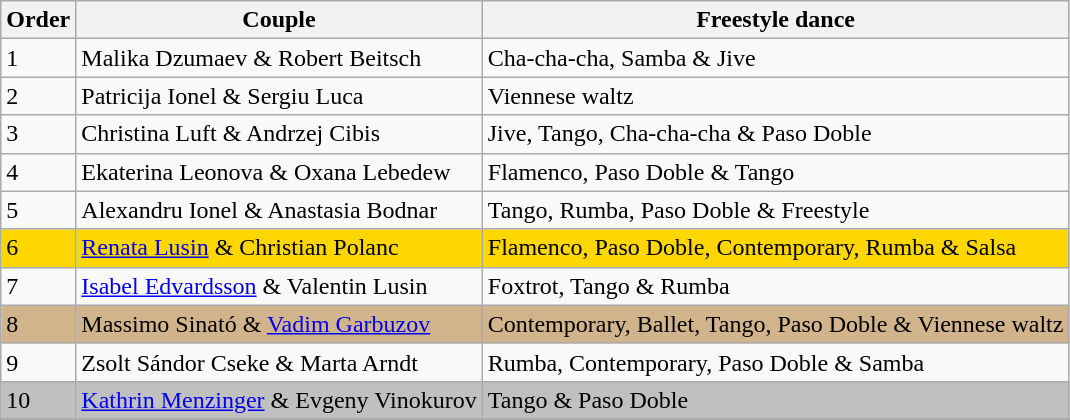<table class="wikitable sortable">
<tr>
<th>Order</th>
<th>Couple</th>
<th>Freestyle dance</th>
</tr>
<tr>
<td>1</td>
<td>Malika Dzumaev & Robert Beitsch</td>
<td>Cha-cha-cha, Samba & Jive</td>
</tr>
<tr>
<td>2</td>
<td>Patricija Ionel & Sergiu Luca</td>
<td>Viennese waltz</td>
</tr>
<tr>
<td>3</td>
<td>Christina Luft & Andrzej Cibis</td>
<td>Jive, Tango, Cha-cha-cha & Paso Doble</td>
</tr>
<tr>
<td>4</td>
<td>Ekaterina Leonova & Oxana Lebedew</td>
<td>Flamenco, Paso Doble & Tango</td>
</tr>
<tr>
<td>5</td>
<td>Alexandru Ionel & Anastasia Bodnar</td>
<td>Tango, Rumba, Paso Doble & Freestyle</td>
</tr>
<tr style="background:gold;"|>
<td>6</td>
<td><a href='#'>Renata Lusin</a> & Christian Polanc</td>
<td>Flamenco, Paso Doble, Contemporary, Rumba & Salsa</td>
</tr>
<tr>
<td>7</td>
<td><a href='#'>Isabel Edvardsson</a> & Valentin Lusin</td>
<td>Foxtrot, Tango & Rumba</td>
</tr>
<tr style="background:tan;"|>
<td>8</td>
<td>Massimo Sinató & <a href='#'>Vadim Garbuzov</a></td>
<td>Contemporary, Ballet, Tango, Paso Doble & Viennese waltz</td>
</tr>
<tr>
<td>9</td>
<td>Zsolt Sándor Cseke & Marta Arndt</td>
<td>Rumba, Contemporary, Paso Doble & Samba</td>
</tr>
<tr style="background:silver;"|>
<td>10</td>
<td><a href='#'>Kathrin Menzinger</a> & Evgeny Vinokurov</td>
<td>Tango & Paso Doble</td>
</tr>
<tr>
</tr>
</table>
